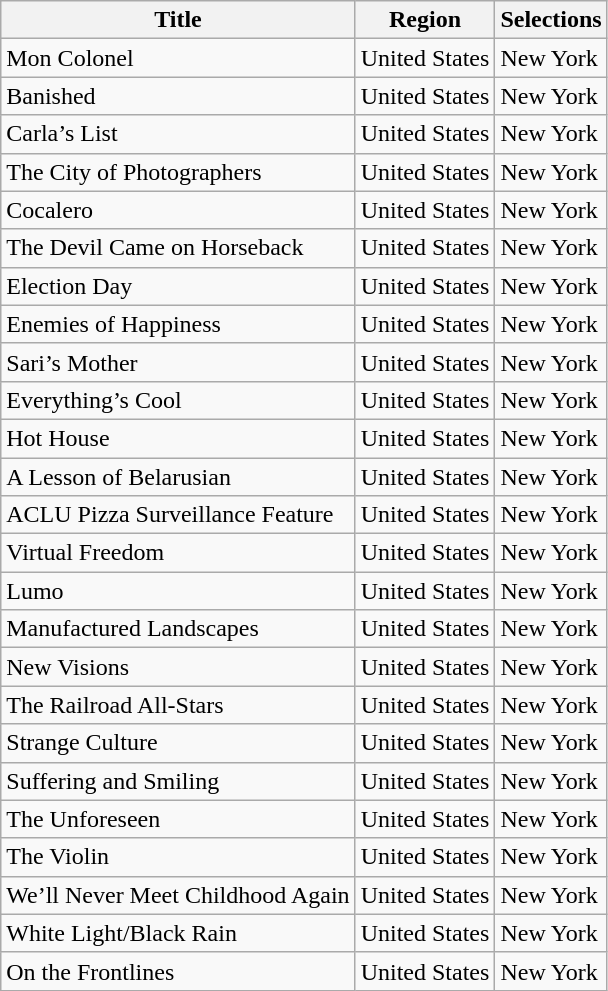<table class="wikitable">
<tr>
<th>Title</th>
<th>Region</th>
<th>Selections</th>
</tr>
<tr>
<td>Mon Colonel</td>
<td>United States</td>
<td>New York</td>
</tr>
<tr>
<td>Banished</td>
<td>United States</td>
<td>New York</td>
</tr>
<tr>
<td>Carla’s List</td>
<td>United States</td>
<td>New York</td>
</tr>
<tr>
<td>The City of Photographers</td>
<td>United States</td>
<td>New York</td>
</tr>
<tr>
<td>Cocalero</td>
<td>United States</td>
<td>New York</td>
</tr>
<tr>
<td>The Devil Came on Horseback</td>
<td>United States</td>
<td>New York</td>
</tr>
<tr>
<td>Election Day</td>
<td>United States</td>
<td>New York</td>
</tr>
<tr>
<td>Enemies of Happiness</td>
<td>United States</td>
<td>New York</td>
</tr>
<tr>
<td>Sari’s Mother</td>
<td>United States</td>
<td>New York</td>
</tr>
<tr>
<td>Everything’s Cool</td>
<td>United States</td>
<td>New York</td>
</tr>
<tr>
<td>Hot House</td>
<td>United States</td>
<td>New York</td>
</tr>
<tr>
<td>A Lesson of Belarusian</td>
<td>United States</td>
<td>New York</td>
</tr>
<tr>
<td>ACLU Pizza Surveillance Feature</td>
<td>United States</td>
<td>New York</td>
</tr>
<tr>
<td>Virtual Freedom</td>
<td>United States</td>
<td>New York</td>
</tr>
<tr>
<td>Lumo</td>
<td>United States</td>
<td>New York</td>
</tr>
<tr>
<td>Manufactured Landscapes</td>
<td>United States</td>
<td>New York</td>
</tr>
<tr>
<td>New Visions</td>
<td>United States</td>
<td>New York</td>
</tr>
<tr>
<td>The Railroad All-Stars</td>
<td>United States</td>
<td>New York</td>
</tr>
<tr>
<td>Strange Culture</td>
<td>United States</td>
<td>New York</td>
</tr>
<tr>
<td>Suffering and Smiling</td>
<td>United States</td>
<td>New York</td>
</tr>
<tr>
<td>The Unforeseen</td>
<td>United States</td>
<td>New York</td>
</tr>
<tr>
<td>The Violin</td>
<td>United States</td>
<td>New York</td>
</tr>
<tr>
<td>We’ll Never Meet Childhood Again</td>
<td>United States</td>
<td>New York</td>
</tr>
<tr>
<td>White Light/Black Rain</td>
<td>United States</td>
<td>New York</td>
</tr>
<tr>
<td>On the Frontlines</td>
<td>United States</td>
<td>New York</td>
</tr>
</table>
